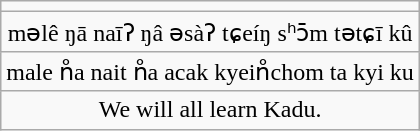<table class="wikitable" style="text-align:center">
<tr>
<td></td>
</tr>
<tr>
<td>məlê ŋā naīʔ ŋâ əsàʔ tɕeíŋ sʰɔ̄m tətɕī kû</td>
</tr>
<tr>
<td>male n̊a nait n̊a acak kyein̊chom ta kyi ku</td>
</tr>
<tr>
<td>We will all learn Kadu.</td>
</tr>
</table>
